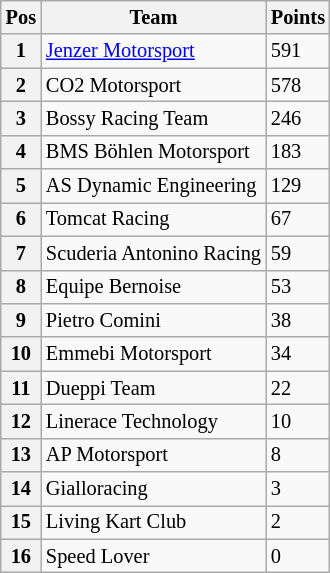<table class="wikitable" style="font-size: 85%;">
<tr>
<th>Pos</th>
<th>Team</th>
<th>Points</th>
</tr>
<tr>
<th>1</th>
<td><a href='#'>Jenzer Motorsport</a></td>
<td>591</td>
</tr>
<tr>
<th>2</th>
<td>CO2 Motorsport</td>
<td>578</td>
</tr>
<tr>
<th>3</th>
<td>Bossy Racing Team</td>
<td>246</td>
</tr>
<tr>
<th>4</th>
<td>BMS Böhlen Motorsport</td>
<td>183</td>
</tr>
<tr>
<th>5</th>
<td>AS Dynamic Engineering</td>
<td>129</td>
</tr>
<tr>
<th>6</th>
<td>Tomcat Racing</td>
<td>67</td>
</tr>
<tr>
<th>7</th>
<td>Scuderia Antonino Racing</td>
<td>59</td>
</tr>
<tr>
<th>8</th>
<td>Equipe Bernoise</td>
<td>53</td>
</tr>
<tr>
<th>9</th>
<td>Pietro Comini</td>
<td>38</td>
</tr>
<tr>
<th>10</th>
<td>Emmebi Motorsport</td>
<td>34</td>
</tr>
<tr>
<th>11</th>
<td>Dueppi Team</td>
<td>22</td>
</tr>
<tr>
<th>12</th>
<td>Linerace Technology</td>
<td>10</td>
</tr>
<tr>
<th>13</th>
<td>AP Motorsport</td>
<td>8</td>
</tr>
<tr>
<th>14</th>
<td>Gialloracing</td>
<td>3</td>
</tr>
<tr>
<th>15</th>
<td>Living Kart Club</td>
<td>2</td>
</tr>
<tr>
<th>16</th>
<td>Speed Lover</td>
<td>0</td>
</tr>
</table>
